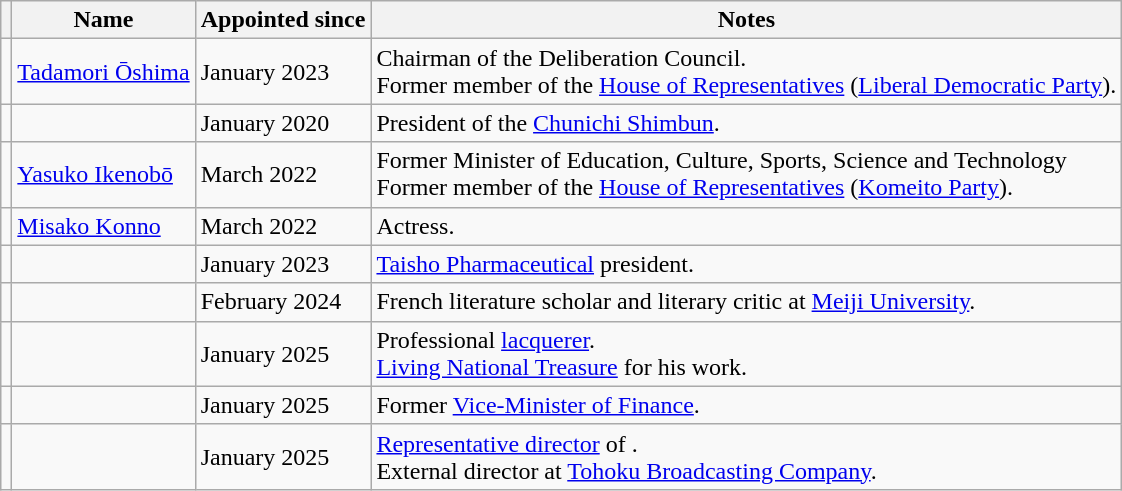<table class="wikitable">
<tr>
<th></th>
<th>Name</th>
<th>Appointed since</th>
<th>Notes</th>
</tr>
<tr>
<td></td>
<td><a href='#'>Tadamori Ōshima</a></td>
<td>January 2023</td>
<td>Chairman of the  Deliberation Council.<br>Former member of the <a href='#'>House of Representatives</a> (<a href='#'>Liberal Democratic Party</a>).</td>
</tr>
<tr>
<td></td>
<td></td>
<td>January 2020</td>
<td>President of the <a href='#'>Chunichi Shimbun</a>.</td>
</tr>
<tr>
<td></td>
<td><a href='#'>Yasuko Ikenobō</a></td>
<td>March 2022</td>
<td>Former Minister of Education, Culture, Sports, Science and Technology<br> Former member of the <a href='#'>House of Representatives</a> (<a href='#'>Komeito Party</a>).</td>
</tr>
<tr>
<td></td>
<td><a href='#'>Misako Konno</a></td>
<td>March 2022</td>
<td>Actress.</td>
</tr>
<tr>
<td></td>
<td></td>
<td>January 2023</td>
<td><a href='#'>Taisho Pharmaceutical</a> president.</td>
</tr>
<tr>
<td></td>
<td></td>
<td>February 2024</td>
<td>French literature scholar and literary critic at <a href='#'>Meiji University</a>.</td>
</tr>
<tr>
<td></td>
<td></td>
<td>January 2025</td>
<td>Professional <a href='#'>lacquerer</a>.<br><a href='#'>Living National Treasure</a> for his  work.</td>
</tr>
<tr>
<td></td>
<td></td>
<td>January 2025</td>
<td>Former <a href='#'>Vice-Minister of Finance</a>.</td>
</tr>
<tr>
<td></td>
<td></td>
<td>January 2025</td>
<td><a href='#'>Representative director</a> of .<br>External director at <a href='#'>Tohoku Broadcasting Company</a>.</td>
</tr>
</table>
